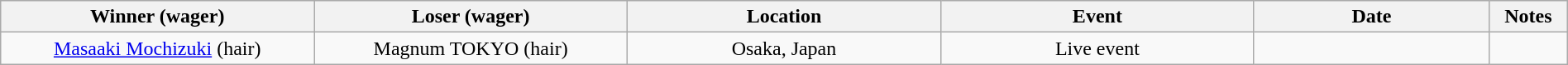<table class="wikitable sortable" width=100%  style="text-align: center">
<tr>
<th width=20% scope="col">Winner (wager)</th>
<th width=20% scope="col">Loser (wager)</th>
<th width=20% scope="col">Location</th>
<th width=20% scope="col">Event</th>
<th width=15% scope="col">Date</th>
<th class="unsortable" width=5% scope="col">Notes</th>
</tr>
<tr>
<td><a href='#'>Masaaki Mochizuki</a> (hair)</td>
<td>Magnum TOKYO (hair)</td>
<td>Osaka, Japan</td>
<td>Live event</td>
<td></td>
<td></td>
</tr>
</table>
